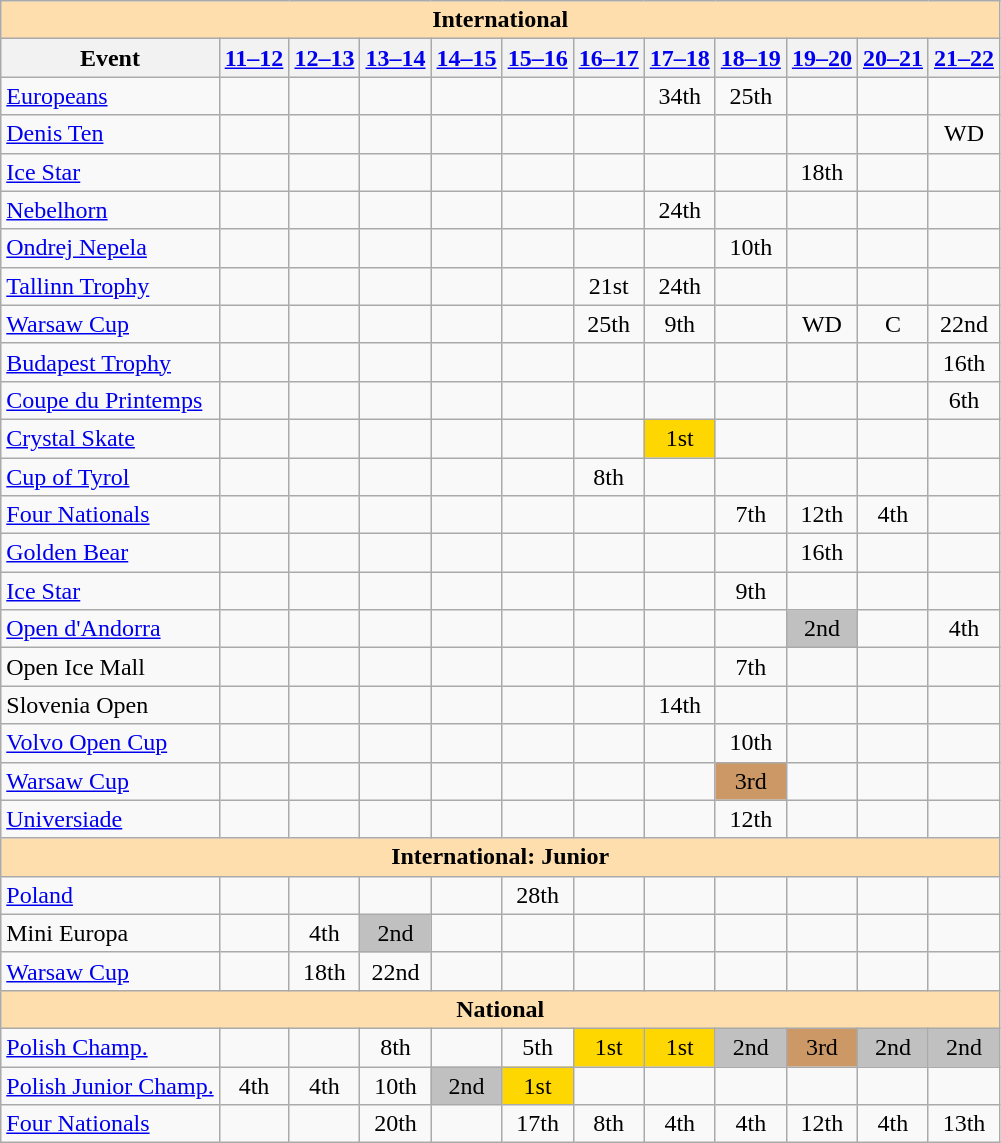<table class="wikitable" style="text-align:center">
<tr>
<th colspan="12" style="background-color: #ffdead; " align="center">International</th>
</tr>
<tr>
<th>Event</th>
<th><a href='#'>11–12</a></th>
<th><a href='#'>12–13</a></th>
<th><a href='#'>13–14</a></th>
<th><a href='#'>14–15</a></th>
<th><a href='#'>15–16</a></th>
<th><a href='#'>16–17</a></th>
<th><a href='#'>17–18</a></th>
<th><a href='#'>18–19</a></th>
<th><a href='#'>19–20</a></th>
<th><a href='#'>20–21</a></th>
<th><a href='#'>21–22</a></th>
</tr>
<tr>
<td align=left><a href='#'>Europeans</a></td>
<td></td>
<td></td>
<td></td>
<td></td>
<td></td>
<td></td>
<td>34th</td>
<td>25th</td>
<td></td>
<td></td>
<td></td>
</tr>
<tr>
<td align=left> <a href='#'>Denis Ten</a></td>
<td></td>
<td></td>
<td></td>
<td></td>
<td></td>
<td></td>
<td></td>
<td></td>
<td></td>
<td></td>
<td>WD</td>
</tr>
<tr>
<td align=left> <a href='#'>Ice Star</a></td>
<td></td>
<td></td>
<td></td>
<td></td>
<td></td>
<td></td>
<td></td>
<td></td>
<td>18th</td>
<td></td>
<td></td>
</tr>
<tr>
<td align=left> <a href='#'>Nebelhorn</a></td>
<td></td>
<td></td>
<td></td>
<td></td>
<td></td>
<td></td>
<td>24th</td>
<td></td>
<td></td>
<td></td>
<td></td>
</tr>
<tr>
<td align=left> <a href='#'>Ondrej Nepela</a></td>
<td></td>
<td></td>
<td></td>
<td></td>
<td></td>
<td></td>
<td></td>
<td>10th</td>
<td></td>
<td></td>
<td></td>
</tr>
<tr>
<td align=left> <a href='#'>Tallinn Trophy</a></td>
<td></td>
<td></td>
<td></td>
<td></td>
<td></td>
<td>21st</td>
<td>24th</td>
<td></td>
<td></td>
<td></td>
<td></td>
</tr>
<tr>
<td align=left> <a href='#'>Warsaw Cup</a></td>
<td></td>
<td></td>
<td></td>
<td></td>
<td></td>
<td>25th</td>
<td>9th</td>
<td></td>
<td>WD</td>
<td>C</td>
<td>22nd</td>
</tr>
<tr>
<td align=left><a href='#'>Budapest Trophy</a></td>
<td></td>
<td></td>
<td></td>
<td></td>
<td></td>
<td></td>
<td></td>
<td></td>
<td></td>
<td></td>
<td>16th</td>
</tr>
<tr>
<td align=left><a href='#'>Coupe du Printemps</a></td>
<td></td>
<td></td>
<td></td>
<td></td>
<td></td>
<td></td>
<td></td>
<td></td>
<td></td>
<td></td>
<td>6th</td>
</tr>
<tr>
<td align=left><a href='#'>Crystal Skate</a></td>
<td></td>
<td></td>
<td></td>
<td></td>
<td></td>
<td></td>
<td bgcolor="gold">1st</td>
<td></td>
<td></td>
<td></td>
<td></td>
</tr>
<tr>
<td align=left><a href='#'>Cup of Tyrol</a></td>
<td></td>
<td></td>
<td></td>
<td></td>
<td></td>
<td>8th</td>
<td></td>
<td></td>
<td></td>
<td></td>
<td></td>
</tr>
<tr>
<td align=left><a href='#'>Four Nationals</a></td>
<td></td>
<td></td>
<td></td>
<td></td>
<td></td>
<td></td>
<td></td>
<td>7th</td>
<td>12th</td>
<td>4th</td>
<td></td>
</tr>
<tr>
<td align=left><a href='#'>Golden Bear</a></td>
<td></td>
<td></td>
<td></td>
<td></td>
<td></td>
<td></td>
<td></td>
<td></td>
<td>16th</td>
<td></td>
<td></td>
</tr>
<tr>
<td align=left><a href='#'>Ice Star</a></td>
<td></td>
<td></td>
<td></td>
<td></td>
<td></td>
<td></td>
<td></td>
<td>9th</td>
<td></td>
<td></td>
<td></td>
</tr>
<tr>
<td align=left><a href='#'>Open d'Andorra</a></td>
<td></td>
<td></td>
<td></td>
<td></td>
<td></td>
<td></td>
<td></td>
<td></td>
<td bgcolor="silver">2nd</td>
<td></td>
<td>4th</td>
</tr>
<tr>
<td align=left>Open Ice Mall</td>
<td></td>
<td></td>
<td></td>
<td></td>
<td></td>
<td></td>
<td></td>
<td>7th</td>
<td></td>
<td></td>
<td></td>
</tr>
<tr>
<td align=left>Slovenia Open</td>
<td></td>
<td></td>
<td></td>
<td></td>
<td></td>
<td></td>
<td>14th</td>
<td></td>
<td></td>
<td></td>
<td></td>
</tr>
<tr>
<td align=left><a href='#'>Volvo Open Cup</a></td>
<td></td>
<td></td>
<td></td>
<td></td>
<td></td>
<td></td>
<td></td>
<td>10th</td>
<td></td>
<td></td>
<td></td>
</tr>
<tr>
<td align=left><a href='#'>Warsaw Cup</a></td>
<td></td>
<td></td>
<td></td>
<td></td>
<td></td>
<td></td>
<td></td>
<td bgcolor="cc9966">3rd</td>
<td></td>
<td></td>
<td></td>
</tr>
<tr>
<td align=left><a href='#'>Universiade</a></td>
<td></td>
<td></td>
<td></td>
<td></td>
<td></td>
<td></td>
<td></td>
<td>12th</td>
<td></td>
<td></td>
<td></td>
</tr>
<tr>
<th colspan="12" style="background-color: #ffdead; " align="center">International: Junior</th>
</tr>
<tr>
<td align=left> <a href='#'>Poland</a></td>
<td></td>
<td></td>
<td></td>
<td></td>
<td>28th</td>
<td></td>
<td></td>
<td></td>
<td></td>
<td></td>
<td></td>
</tr>
<tr>
<td align=left>Mini Europa</td>
<td></td>
<td>4th</td>
<td bgcolor="silver">2nd</td>
<td></td>
<td></td>
<td></td>
<td></td>
<td></td>
<td></td>
<td></td>
<td></td>
</tr>
<tr>
<td align=left><a href='#'>Warsaw Cup</a></td>
<td></td>
<td>18th</td>
<td>22nd</td>
<td></td>
<td></td>
<td></td>
<td></td>
<td></td>
<td></td>
<td></td>
<td></td>
</tr>
<tr>
<th colspan="12" style="background-color: #ffdead; " align="center">National</th>
</tr>
<tr>
<td align="left"><a href='#'>Polish Champ.</a></td>
<td></td>
<td></td>
<td>8th</td>
<td></td>
<td>5th</td>
<td bgcolor="gold">1st</td>
<td bgcolor="gold">1st</td>
<td bgcolor="silver">2nd</td>
<td bgcolor="cc9966">3rd</td>
<td bgcolor="silver">2nd</td>
<td bgcolor="silver">2nd</td>
</tr>
<tr>
<td align="left"><a href='#'>Polish Junior Champ.</a></td>
<td>4th</td>
<td>4th</td>
<td>10th</td>
<td bgcolor="silver">2nd</td>
<td bgcolor="gold">1st</td>
<td></td>
<td></td>
<td></td>
<td></td>
<td></td>
<td></td>
</tr>
<tr>
<td align="left"><a href='#'>Four Nationals</a></td>
<td></td>
<td></td>
<td>20th</td>
<td></td>
<td>17th</td>
<td>8th</td>
<td>4th</td>
<td>4th</td>
<td>12th</td>
<td>4th</td>
<td>13th</td>
</tr>
</table>
